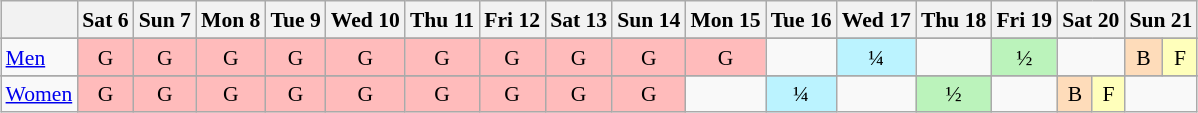<table class="wikitable" style="margin:0.5em auto; font-size:90%; line-height:1.25em;">
<tr align="center">
<th></th>
<th>Sat 6</th>
<th>Sun 7</th>
<th>Mon 8</th>
<th>Tue 9</th>
<th>Wed 10</th>
<th>Thu 11</th>
<th>Fri 12</th>
<th>Sat 13</th>
<th>Sun 14</th>
<th>Mon 15</th>
<th>Tue 16</th>
<th>Wed 17</th>
<th>Thu 18</th>
<th>Fri 19</th>
<th colspan="2">Sat 20</th>
<th colspan="2">Sun 21</th>
</tr>
<tr>
</tr>
<tr align="center">
<td align="left"><a href='#'>Men</a></td>
<td bgcolor="#FFBBBB">G</td>
<td bgcolor="#FFBBBB">G</td>
<td bgcolor="#FFBBBB">G</td>
<td bgcolor="#FFBBBB">G</td>
<td bgcolor="#FFBBBB">G</td>
<td bgcolor="#FFBBBB">G</td>
<td bgcolor="#FFBBBB">G</td>
<td bgcolor="#FFBBBB">G</td>
<td bgcolor="#FFBBBB">G</td>
<td bgcolor="#FFBBBB">G</td>
<td></td>
<td bgcolor="#BBF3FF">¼</td>
<td></td>
<td bgcolor="#BBF3BB">½</td>
<td colspan="2"></td>
<td bgcolor="#FEDCBA">B</td>
<td bgcolor="#FFFFBB">F</td>
</tr>
<tr>
</tr>
<tr align="center">
<td align="left"><a href='#'>Women</a></td>
<td bgcolor="#FFBBBB">G</td>
<td bgcolor="#FFBBBB">G</td>
<td bgcolor="#FFBBBB">G</td>
<td bgcolor="#FFBBBB">G</td>
<td bgcolor="#FFBBBB">G</td>
<td bgcolor="#FFBBBB">G</td>
<td bgcolor="#FFBBBB">G</td>
<td bgcolor="#FFBBBB">G</td>
<td bgcolor="#FFBBBB">G</td>
<td></td>
<td bgcolor="#BBF3FF">¼</td>
<td></td>
<td bgcolor="#BBF3BB">½</td>
<td></td>
<td bgcolor="#FEDCBA">B</td>
<td bgcolor="#FFFFBB">F</td>
<td colspan="2"></td>
</tr>
</table>
